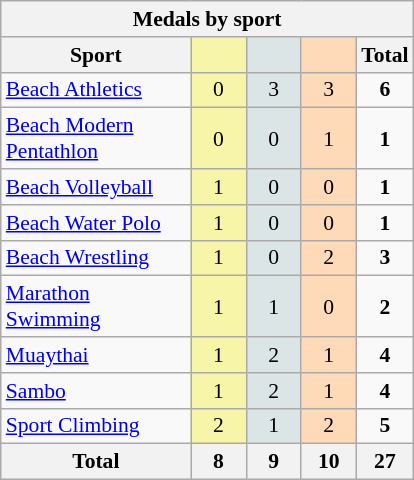<table class="wikitable" style="font-size:90%; text-align:center;">
<tr>
<th colspan=5>Medals by sport</th>
</tr>
<tr>
<th width=120>Sport</th>
<th scope="col" width=30 style="background:#F7F6A8;"></th>
<th scope="col" width=30 style="background:#DCE5E5;"></th>
<th scope="col" width=30 style="background:#FFDAB9;"></th>
<th width=30>Total</th>
</tr>
<tr>
<td align=left> <a href='#'>Beach Athletics</a></td>
<td style="background:#F7F6A8;">0</td>
<td style="background:#DCE5E5;">3</td>
<td style="background:#FFDAB9;">3</td>
<td><strong>6</strong></td>
</tr>
<tr>
<td align=left> <a href='#'>Beach Modern Pentathlon</a></td>
<td style="background:#F7F6A8;">0</td>
<td style="background:#DCE5E5;">0</td>
<td style="background:#FFDAB9;">1</td>
<td><strong>1</strong></td>
</tr>
<tr>
<td align=left> <a href='#'>Beach Volleyball</a></td>
<td style="background:#F7F6A8;">1</td>
<td style="background:#DCE5E5;">0</td>
<td style="background:#FFDAB9;">0</td>
<td><strong>1</strong></td>
</tr>
<tr>
<td align=left> <a href='#'>Beach Water Polo</a></td>
<td style="background:#F7F6A8;">1</td>
<td style="background:#DCE5E5;">0</td>
<td style="background:#FFDAB9;">0</td>
<td><strong>1</strong></td>
</tr>
<tr>
<td align=left> <a href='#'>Beach Wrestling</a></td>
<td style="background:#F7F6A8;">1</td>
<td style="background:#DCE5E5;">0</td>
<td style="background:#FFDAB9;">2</td>
<td><strong>3</strong></td>
</tr>
<tr>
<td align=left> <a href='#'>Marathon Swimming</a></td>
<td style="background:#F7F6A8;">1</td>
<td style="background:#DCE5E5;">1</td>
<td style="background:#FFDAB9;">0</td>
<td><strong>2</strong></td>
</tr>
<tr>
<td align=left> <a href='#'>Muaythai</a></td>
<td style="background:#F7F6A8;">1</td>
<td style="background:#DCE5E5;">2</td>
<td style="background:#FFDAB9;">1</td>
<td><strong>4</strong></td>
</tr>
<tr>
<td align=left> <a href='#'>Sambo</a></td>
<td style="background:#F7F6A8;">1</td>
<td style="background:#DCE5E5;">2</td>
<td style="background:#FFDAB9;">1</td>
<td><strong>4</strong></td>
</tr>
<tr>
<td align=left> <a href='#'>Sport Climbing</a></td>
<td style="background:#F7F6A8;">2</td>
<td style="background:#DCE5E5;">1</td>
<td style="background:#FFDAB9;">2</td>
<td><strong>5</strong></td>
</tr>
<tr class="sortbottom">
<th>Total</th>
<th>8</th>
<th>9</th>
<th>10</th>
<th>27</th>
</tr>
</table>
